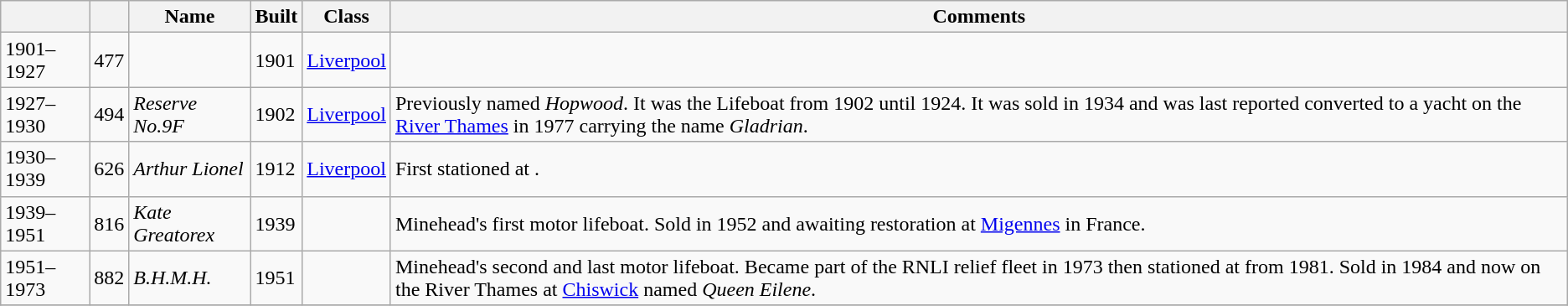<table class="wikitable sortable">
<tr>
<th></th>
<th></th>
<th>Name</th>
<th>Built</th>
<th>Class</th>
<th class=unsortable>Comments</th>
</tr>
<tr>
<td>1901–1927</td>
<td>477</td>
<td><em></em></td>
<td>1901</td>
<td><a href='#'>Liverpool</a></td>
<td></td>
</tr>
<tr>
<td>1927–1930</td>
<td>494</td>
<td><em>Reserve No.9F</em></td>
<td>1902</td>
<td><a href='#'>Liverpool</a></td>
<td>Previously named <em>Hopwood</em>. It was the  Lifeboat from 1902 until 1924. It was sold in 1934 and was last reported converted to a yacht on the <a href='#'>River Thames</a> in 1977 carrying the name <em>Gladrian</em>.</td>
</tr>
<tr>
<td>1930–1939</td>
<td>626</td>
<td><em>Arthur Lionel</em></td>
<td>1912</td>
<td><a href='#'>Liverpool</a></td>
<td>First stationed at .</td>
</tr>
<tr>
<td>1939–1951</td>
<td>816</td>
<td><em>Kate Greatorex</em></td>
<td>1939</td>
<td></td>
<td>Minehead's first motor lifeboat. Sold in 1952 and awaiting restoration at <a href='#'>Migennes</a> in France.</td>
</tr>
<tr>
<td>1951–1973</td>
<td>882</td>
<td><em>B.H.M.H.</em></td>
<td>1951</td>
<td></td>
<td>Minehead's second and last motor lifeboat. Became part of the RNLI relief fleet in 1973 then stationed at  from 1981. Sold in 1984 and  now on the River Thames at <a href='#'>Chiswick</a> named <em>Queen Eilene</em>.</td>
</tr>
<tr>
</tr>
</table>
